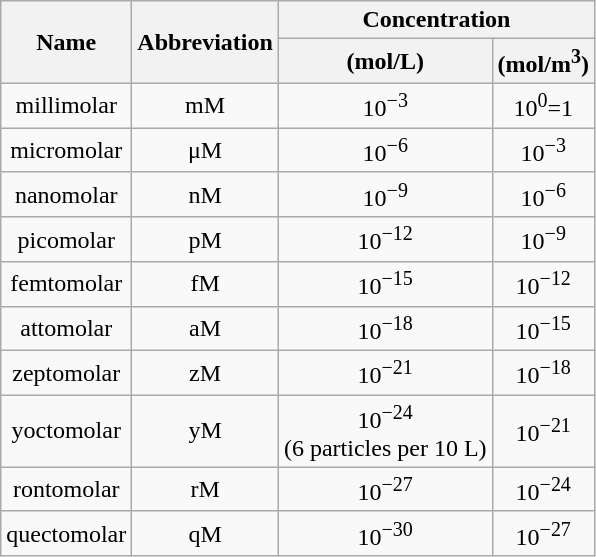<table class="wikitable" style="text-align:center;" border="0">
<tr>
<th rowspan=2>Name</th>
<th rowspan=2>Abbreviation</th>
<th colspan=2>Concentration</th>
</tr>
<tr>
<th>(mol/L)</th>
<th>(mol/m<sup>3</sup>)</th>
</tr>
<tr>
<td>millimolar</td>
<td>mM</td>
<td>10<sup>−3</sup></td>
<td>10<sup>0</sup>=1</td>
</tr>
<tr>
<td>micromolar</td>
<td>μM</td>
<td>10<sup>−6</sup></td>
<td>10<sup>−3</sup></td>
</tr>
<tr>
<td>nanomolar</td>
<td>nM</td>
<td>10<sup>−9</sup></td>
<td>10<sup>−6</sup></td>
</tr>
<tr>
<td>picomolar</td>
<td>pM</td>
<td>10<sup>−12</sup></td>
<td>10<sup>−9</sup></td>
</tr>
<tr>
<td>femtomolar</td>
<td>fM</td>
<td>10<sup>−15</sup></td>
<td>10<sup>−12</sup></td>
</tr>
<tr>
<td>attomolar</td>
<td>aM</td>
<td>10<sup>−18</sup></td>
<td>10<sup>−15</sup></td>
</tr>
<tr>
<td>zeptomolar</td>
<td>zM</td>
<td>10<sup>−21</sup></td>
<td>10<sup>−18</sup></td>
</tr>
<tr>
<td>yoctomolar</td>
<td>yM</td>
<td>10<sup>−24</sup><br>(6 particles per 10 L)</td>
<td>10<sup>−21</sup></td>
</tr>
<tr>
<td>rontomolar</td>
<td>rM</td>
<td>10<sup>−27</sup></td>
<td>10<sup>−24</sup></td>
</tr>
<tr>
<td>quectomolar</td>
<td>qM</td>
<td>10<sup>−30</sup></td>
<td>10<sup>−27</sup></td>
</tr>
</table>
